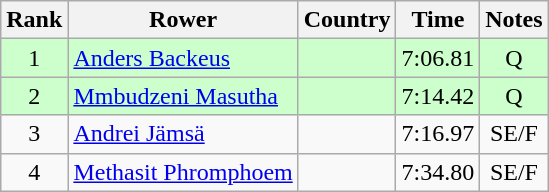<table class="wikitable" style="text-align:center">
<tr>
<th>Rank</th>
<th>Rower</th>
<th>Country</th>
<th>Time</th>
<th>Notes</th>
</tr>
<tr bgcolor=ccffcc>
<td>1</td>
<td align="left"><a href='#'>Anders Backeus</a></td>
<td align="left"></td>
<td>7:06.81</td>
<td>Q</td>
</tr>
<tr bgcolor=ccffcc>
<td>2</td>
<td align="left"><a href='#'>Mmbudzeni Masutha</a></td>
<td align="left"></td>
<td>7:14.42</td>
<td>Q</td>
</tr>
<tr>
<td>3</td>
<td align="left"><a href='#'>Andrei Jämsä</a></td>
<td align="left"></td>
<td>7:16.97</td>
<td>SE/F</td>
</tr>
<tr>
<td>4</td>
<td align="left"><a href='#'>Methasit Phromphoem</a></td>
<td align="left"></td>
<td>7:34.80</td>
<td>SE/F</td>
</tr>
</table>
